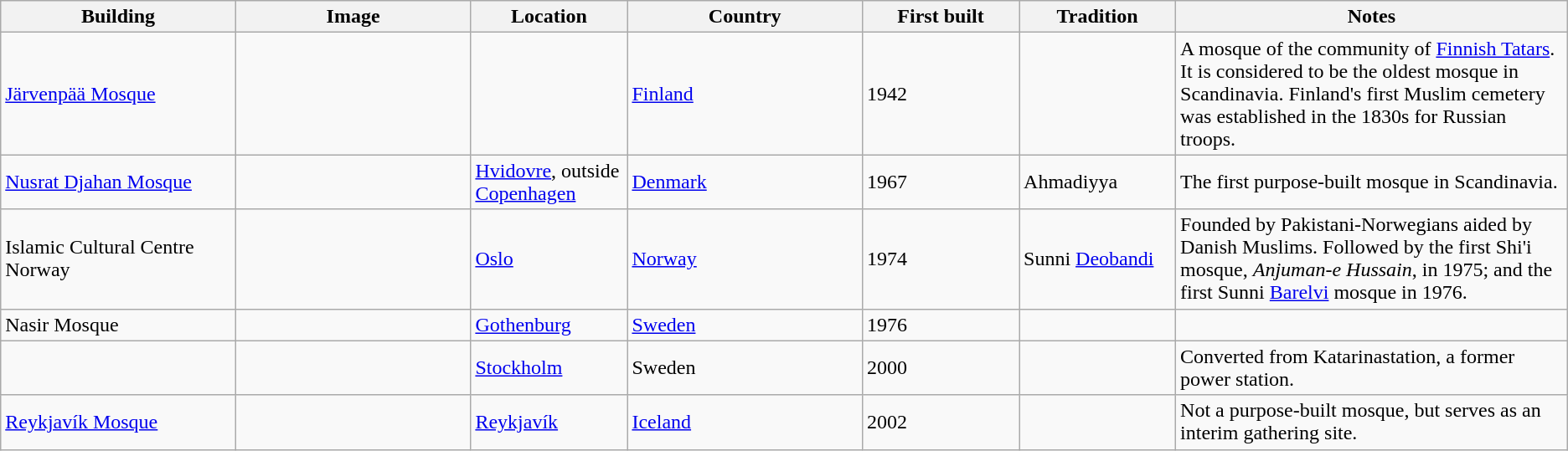<table class="wikitable sortable">
<tr>
<th style="width:15%">Building</th>
<th class="unsortable"; style="width:15%">Image</th>
<th style="width:10%">Location</th>
<th style="width:15%">Country</th>
<th style="width:10%">First built</th>
<th style="width:10%">Tradition</th>
<th class="unsortable"; style="width:25%">Notes</th>
</tr>
<tr>
<td><a href='#'>Järvenpää Mosque</a></td>
<td></td>
<td></td>
<td><a href='#'>Finland</a></td>
<td>1942</td>
<td></td>
<td>A mosque of the community of <a href='#'>Finnish Tatars</a>. It is considered to be the oldest mosque in Scandinavia. Finland's first Muslim cemetery was established in the 1830s for Russian troops.</td>
</tr>
<tr>
<td><a href='#'>Nusrat Djahan Mosque</a></td>
<td></td>
<td><a href='#'>Hvidovre</a>, outside <a href='#'>Copenhagen</a></td>
<td><a href='#'>Denmark</a></td>
<td>1967</td>
<td>Ahmadiyya</td>
<td>The first purpose-built mosque in Scandinavia.</td>
</tr>
<tr>
<td>Islamic Cultural Centre Norway</td>
<td></td>
<td><a href='#'>Oslo</a></td>
<td><a href='#'>Norway</a></td>
<td>1974</td>
<td>Sunni <a href='#'>Deobandi</a></td>
<td>Founded by Pakistani-Norwegians aided by Danish Muslims. Followed by the first Shi'i mosque, <em>Anjuman-e Hussain</em>, in 1975; and the first Sunni <a href='#'>Barelvi</a> mosque in 1976.</td>
</tr>
<tr>
<td>Nasir Mosque</td>
<td></td>
<td><a href='#'>Gothenburg</a></td>
<td><a href='#'>Sweden</a></td>
<td>1976</td>
<td></td>
<td></td>
</tr>
<tr>
<td></td>
<td></td>
<td><a href='#'>Stockholm</a></td>
<td>Sweden</td>
<td>2000</td>
<td></td>
<td>Converted from Katarinastation, a former power station.</td>
</tr>
<tr>
<td><a href='#'>Reykjavík Mosque</a></td>
<td></td>
<td><a href='#'>Reykjavík</a></td>
<td><a href='#'>Iceland</a></td>
<td>2002</td>
<td></td>
<td>Not a purpose-built mosque, but serves as an interim gathering site.</td>
</tr>
</table>
